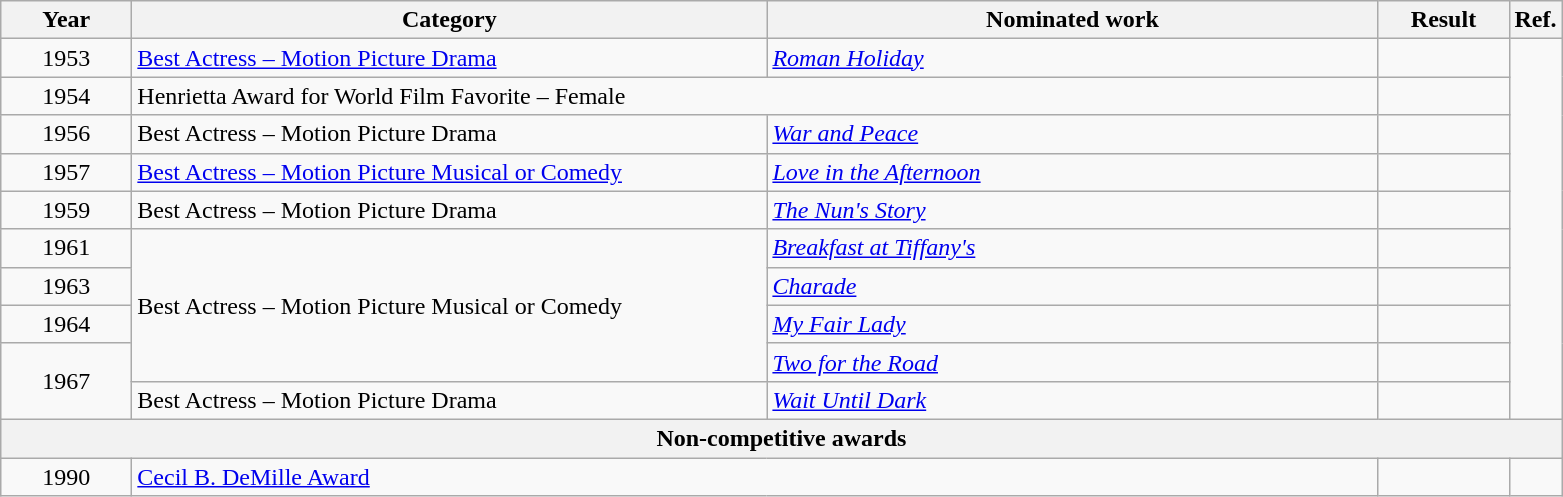<table class=wikitable>
<tr>
<th scope="col" style="width:5em;">Year</th>
<th scope="col" style="width:26em;">Category</th>
<th scope="col" style="width:25em;">Nominated work</th>
<th scope="col" style="width:5em;">Result</th>
<th>Ref.</th>
</tr>
<tr>
<td style="text-align:center;">1953</td>
<td><a href='#'>Best Actress – Motion Picture Drama</a></td>
<td><em><a href='#'>Roman Holiday</a></em></td>
<td></td>
<td rowspan=10 align=center></td>
</tr>
<tr>
<td style="text-align:center;">1954</td>
<td colspan=2>Henrietta Award for World Film Favorite – Female</td>
<td></td>
</tr>
<tr>
<td style="text-align:center;">1956</td>
<td>Best Actress – Motion Picture Drama</td>
<td><em><a href='#'>War and Peace</a></em></td>
<td></td>
</tr>
<tr>
<td style="text-align:center;">1957</td>
<td><a href='#'>Best Actress – Motion Picture Musical or Comedy</a></td>
<td><em><a href='#'>Love in the Afternoon</a></em></td>
<td></td>
</tr>
<tr>
<td style="text-align:center;">1959</td>
<td>Best Actress – Motion Picture Drama</td>
<td><em><a href='#'>The Nun's Story</a></em></td>
<td></td>
</tr>
<tr>
<td style="text-align:center;">1961</td>
<td rowspan=4>Best Actress – Motion Picture Musical or Comedy</td>
<td><em><a href='#'>Breakfast at Tiffany's</a></em></td>
<td></td>
</tr>
<tr>
<td style="text-align:center;">1963</td>
<td><em><a href='#'>Charade</a></em></td>
<td></td>
</tr>
<tr>
<td style="text-align:center;">1964</td>
<td><em><a href='#'>My Fair Lady</a></em></td>
<td></td>
</tr>
<tr>
<td style="text-align:center;", rowspan=2>1967</td>
<td><em><a href='#'>Two for the Road</a></em></td>
<td></td>
</tr>
<tr>
<td>Best Actress – Motion Picture Drama</td>
<td><em><a href='#'>Wait Until Dark</a></em></td>
<td></td>
</tr>
<tr>
<th colspan=5><strong>Non-competitive awards</strong></th>
</tr>
<tr>
<td style="text-align:center;">1990</td>
<td colspan=2><a href='#'>Cecil B. DeMille Award</a></td>
<td></td>
<td align=center></td>
</tr>
</table>
